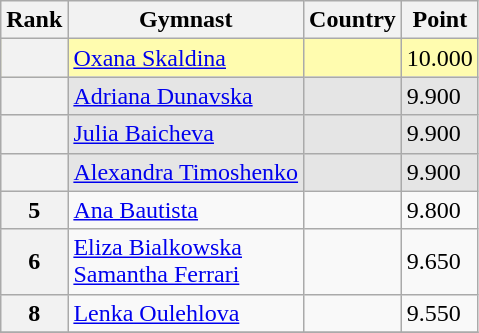<table class="wikitable sortable">
<tr>
<th>Rank</th>
<th>Gymnast</th>
<th>Country</th>
<th>Point</th>
</tr>
<tr bgcolor=fffcaf>
<th></th>
<td><a href='#'>Oxana Skaldina</a></td>
<td></td>
<td>10.000</td>
</tr>
<tr bgcolor=e5e5e5>
<th></th>
<td><a href='#'>Adriana Dunavska</a></td>
<td></td>
<td>9.900</td>
</tr>
<tr bgcolor=e5e5e5>
<th></th>
<td><a href='#'>Julia Baicheva</a></td>
<td></td>
<td>9.900</td>
</tr>
<tr bgcolor=e5e5e5>
<th></th>
<td><a href='#'>Alexandra Timoshenko</a></td>
<td></td>
<td>9.900</td>
</tr>
<tr>
<th>5</th>
<td><a href='#'>Ana Bautista</a></td>
<td></td>
<td>9.800</td>
</tr>
<tr>
<th>6</th>
<td><a href='#'>Eliza Bialkowska</a><br><a href='#'>Samantha Ferrari</a></td>
<td><br></td>
<td>9.650</td>
</tr>
<tr>
<th>8</th>
<td><a href='#'>Lenka Oulehlova</a></td>
<td></td>
<td>9.550</td>
</tr>
<tr>
</tr>
</table>
